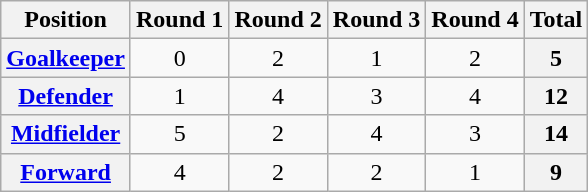<table class="wikitable sortable" style="text-align:center">
<tr>
<th>Position</th>
<th>Round 1</th>
<th>Round 2</th>
<th>Round 3</th>
<th>Round 4</th>
<th>Total</th>
</tr>
<tr>
<th><a href='#'>Goalkeeper</a></th>
<td>0</td>
<td>2</td>
<td>1</td>
<td>2</td>
<td style="background:#f2f2f2;text-align:center"><strong>5</strong></td>
</tr>
<tr>
<th><a href='#'>Defender</a></th>
<td>1</td>
<td>4</td>
<td>3</td>
<td>4</td>
<td style="background:#f2f2f2;text-align:center"><strong>12</strong></td>
</tr>
<tr>
<th><a href='#'>Midfielder</a></th>
<td>5</td>
<td>2</td>
<td>4</td>
<td>3</td>
<td style="background:#f2f2f2;text-align:center"><strong>14</strong></td>
</tr>
<tr>
<th><a href='#'>Forward</a></th>
<td>4</td>
<td>2</td>
<td>2</td>
<td>1</td>
<td style="background:#f2f2f2;text-align:center"><strong>9</strong></td>
</tr>
</table>
